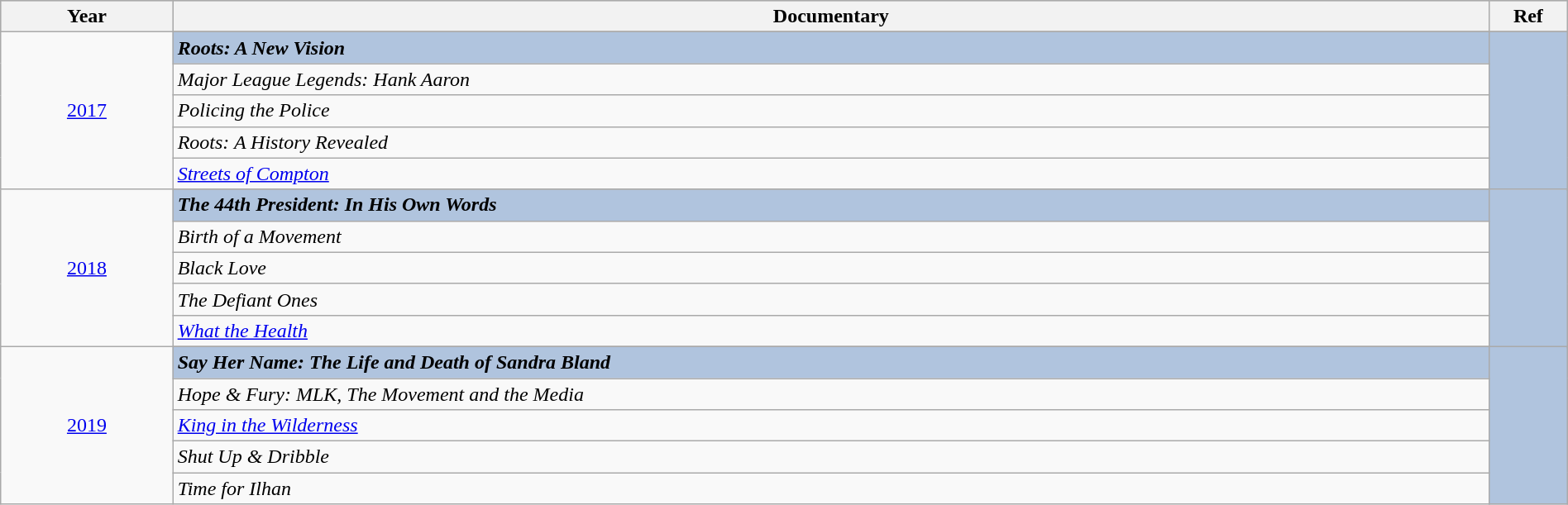<table class="wikitable" style="width:100%;">
<tr style="background:#bebebe;">
<th style="width:11%;">Year</th>
<th style="width:84%;">Documentary</th>
<th style="width:5%;">Ref</th>
</tr>
<tr>
<td rowspan="6" align="center"><a href='#'>2017</a></td>
</tr>
<tr style="background:#B0C4DE">
<td><strong><em>Roots: A New Vision</em></strong></td>
<td rowspan="6" align="center"></td>
</tr>
<tr>
<td><em>Major League Legends: Hank Aaron</em></td>
</tr>
<tr>
<td><em>Policing the Police</em></td>
</tr>
<tr>
<td><em>Roots: A History Revealed</em></td>
</tr>
<tr>
<td><em><a href='#'>Streets of Compton</a></em></td>
</tr>
<tr>
<td rowspan="6" align="center"><a href='#'>2018</a></td>
</tr>
<tr style="background:#B0C4DE">
<td><strong><em>The 44th President: In His Own Words</em></strong></td>
<td rowspan="6" align="center"></td>
</tr>
<tr>
<td><em>Birth of a Movement</em></td>
</tr>
<tr>
<td><em>Black Love</em></td>
</tr>
<tr>
<td><em>The Defiant Ones</em></td>
</tr>
<tr>
<td><em><a href='#'>What the Health</a></em></td>
</tr>
<tr>
<td rowspan="6" align="center"><a href='#'>2019</a></td>
</tr>
<tr style="background:#B0C4DE">
<td><strong><em>Say Her Name: The Life and Death of Sandra Bland</em></strong></td>
<td rowspan="6" align="center"></td>
</tr>
<tr>
<td><em>Hope & Fury: MLK, The Movement and the Media</em></td>
</tr>
<tr>
<td><em><a href='#'>King in the Wilderness</a></em></td>
</tr>
<tr>
<td><em>Shut Up & Dribble</em></td>
</tr>
<tr>
<td><em>Time for Ilhan</em></td>
</tr>
</table>
